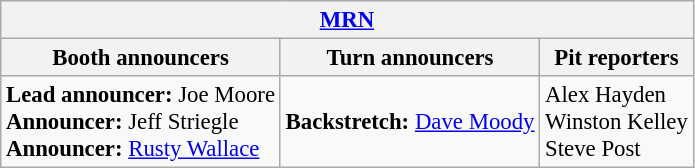<table class="wikitable" style="font-size: 95%">
<tr>
<th colspan="3"><a href='#'>MRN</a></th>
</tr>
<tr>
<th>Booth announcers</th>
<th>Turn announcers</th>
<th>Pit reporters</th>
</tr>
<tr>
<td><strong>Lead announcer:</strong> Joe Moore<br><strong>Announcer:</strong> Jeff Striegle<br><strong>Announcer:</strong> <a href='#'>Rusty Wallace</a></td>
<td><strong>Backstretch:</strong> <a href='#'>Dave Moody</a></td>
<td>Alex Hayden<br>Winston Kelley<br>Steve Post</td>
</tr>
</table>
